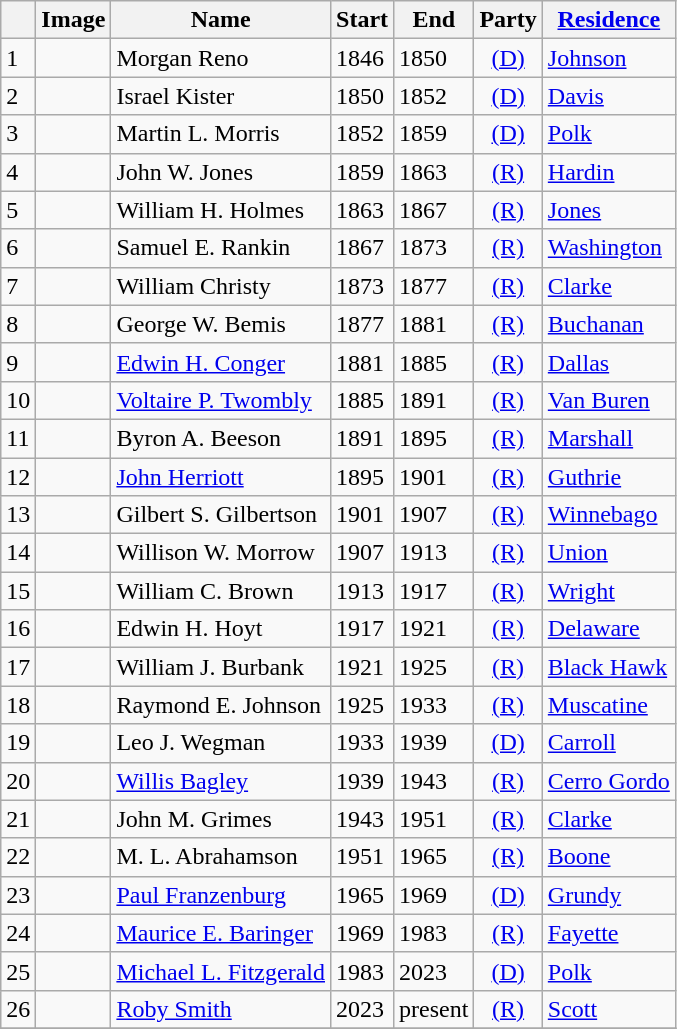<table class="wikitable">
<tr>
<th></th>
<th>Image</th>
<th>Name</th>
<th>Start</th>
<th>End</th>
<th>Party</th>
<th><a href='#'>Residence</a></th>
</tr>
<tr>
<td>1</td>
<td></td>
<td>Morgan Reno</td>
<td>1846</td>
<td>1850</td>
<td align="center"><a href='#'>(D)</a></td>
<td><a href='#'>Johnson</a></td>
</tr>
<tr>
<td>2</td>
<td></td>
<td>Israel Kister</td>
<td>1850</td>
<td>1852</td>
<td align="center"><a href='#'>(D)</a></td>
<td><a href='#'>Davis</a></td>
</tr>
<tr>
<td>3</td>
<td></td>
<td>Martin L. Morris</td>
<td>1852</td>
<td>1859</td>
<td align="center"><a href='#'>(D)</a></td>
<td><a href='#'>Polk</a></td>
</tr>
<tr>
<td>4</td>
<td></td>
<td>John W. Jones</td>
<td>1859</td>
<td>1863</td>
<td align="center"><a href='#'>(R)</a></td>
<td><a href='#'>Hardin</a></td>
</tr>
<tr>
<td>5</td>
<td></td>
<td>William H. Holmes</td>
<td>1863</td>
<td>1867</td>
<td align="center"><a href='#'>(R)</a></td>
<td><a href='#'>Jones</a></td>
</tr>
<tr>
<td>6</td>
<td></td>
<td>Samuel E. Rankin</td>
<td>1867</td>
<td>1873</td>
<td align="center"><a href='#'>(R)</a></td>
<td><a href='#'>Washington</a></td>
</tr>
<tr>
<td>7</td>
<td></td>
<td>William Christy</td>
<td>1873</td>
<td>1877</td>
<td align="center"><a href='#'>(R)</a></td>
<td><a href='#'>Clarke</a></td>
</tr>
<tr>
<td>8</td>
<td></td>
<td>George W. Bemis</td>
<td>1877</td>
<td>1881</td>
<td align="center"><a href='#'>(R)</a></td>
<td><a href='#'>Buchanan</a></td>
</tr>
<tr>
<td>9</td>
<td></td>
<td><a href='#'>Edwin H. Conger</a></td>
<td>1881</td>
<td>1885</td>
<td align="center"><a href='#'>(R)</a></td>
<td><a href='#'>Dallas</a></td>
</tr>
<tr>
<td>10</td>
<td></td>
<td><a href='#'>Voltaire P. Twombly</a></td>
<td>1885</td>
<td>1891</td>
<td align="center"><a href='#'>(R)</a></td>
<td><a href='#'>Van Buren</a></td>
</tr>
<tr>
<td>11</td>
<td></td>
<td>Byron A. Beeson</td>
<td>1891</td>
<td>1895</td>
<td align="center"><a href='#'>(R)</a></td>
<td><a href='#'>Marshall</a></td>
</tr>
<tr>
<td>12</td>
<td></td>
<td><a href='#'>John Herriott</a></td>
<td>1895</td>
<td>1901</td>
<td align="center"><a href='#'>(R)</a></td>
<td><a href='#'>Guthrie</a></td>
</tr>
<tr>
<td>13</td>
<td></td>
<td>Gilbert S. Gilbertson</td>
<td>1901</td>
<td>1907</td>
<td align="center"><a href='#'>(R)</a></td>
<td><a href='#'>Winnebago</a></td>
</tr>
<tr>
<td>14</td>
<td></td>
<td>Willison W. Morrow</td>
<td>1907</td>
<td>1913</td>
<td align="center"><a href='#'>(R)</a></td>
<td><a href='#'>Union</a></td>
</tr>
<tr>
<td>15</td>
<td></td>
<td>William C. Brown</td>
<td>1913</td>
<td>1917</td>
<td align="center"><a href='#'>(R)</a></td>
<td><a href='#'>Wright</a></td>
</tr>
<tr>
<td>16</td>
<td></td>
<td>Edwin H. Hoyt</td>
<td>1917</td>
<td>1921</td>
<td align="center"><a href='#'>(R)</a></td>
<td><a href='#'>Delaware</a></td>
</tr>
<tr>
<td>17</td>
<td></td>
<td>William J. Burbank</td>
<td>1921</td>
<td>1925</td>
<td align="center"><a href='#'>(R)</a></td>
<td><a href='#'>Black Hawk</a></td>
</tr>
<tr>
<td>18</td>
<td></td>
<td>Raymond E. Johnson</td>
<td>1925</td>
<td>1933</td>
<td align="center"><a href='#'>(R)</a></td>
<td><a href='#'>Muscatine</a></td>
</tr>
<tr>
<td>19</td>
<td></td>
<td>Leo J. Wegman</td>
<td>1933</td>
<td>1939</td>
<td align="center"><a href='#'>(D)</a></td>
<td><a href='#'>Carroll</a></td>
</tr>
<tr>
<td>20</td>
<td></td>
<td><a href='#'>Willis Bagley</a></td>
<td>1939</td>
<td>1943</td>
<td align="center"><a href='#'>(R)</a></td>
<td><a href='#'>Cerro Gordo</a></td>
</tr>
<tr>
<td>21</td>
<td></td>
<td>John M. Grimes</td>
<td>1943</td>
<td>1951</td>
<td align="center"><a href='#'>(R)</a></td>
<td><a href='#'>Clarke</a></td>
</tr>
<tr>
<td>22</td>
<td></td>
<td>M. L. Abrahamson</td>
<td>1951</td>
<td>1965</td>
<td align="center"><a href='#'>(R)</a></td>
<td><a href='#'>Boone</a></td>
</tr>
<tr>
<td>23</td>
<td></td>
<td><a href='#'>Paul Franzenburg</a></td>
<td>1965</td>
<td>1969</td>
<td align="center"><a href='#'>(D)</a></td>
<td><a href='#'>Grundy</a></td>
</tr>
<tr>
<td>24</td>
<td></td>
<td><a href='#'>Maurice E. Baringer</a></td>
<td>1969</td>
<td>1983</td>
<td align="center"><a href='#'>(R)</a></td>
<td><a href='#'>Fayette</a></td>
</tr>
<tr>
<td>25</td>
<td></td>
<td><a href='#'>Michael L. Fitzgerald</a></td>
<td>1983</td>
<td>2023</td>
<td align="center"><a href='#'>(D)</a></td>
<td><a href='#'>Polk</a></td>
</tr>
<tr>
<td>26</td>
<td></td>
<td><a href='#'>Roby Smith</a></td>
<td>2023</td>
<td>present</td>
<td align="center"><a href='#'>(R)</a></td>
<td><a href='#'>Scott</a></td>
</tr>
<tr>
</tr>
</table>
